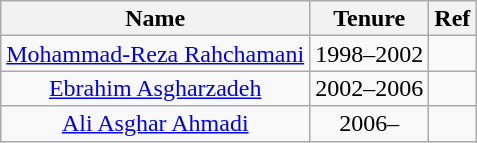<table class="wikitable" style="text-align:center; font-size:100%; line-height:16px;">
<tr>
<th>Name</th>
<th>Tenure</th>
<th>Ref</th>
</tr>
<tr>
<td><a href='#'>Mohammad-Reza Rahchamani</a></td>
<td>1998–2002</td>
<td></td>
</tr>
<tr>
<td><a href='#'>Ebrahim Asgharzadeh</a></td>
<td>2002–2006</td>
<td></td>
</tr>
<tr>
<td><a href='#'>Ali Asghar Ahmadi</a></td>
<td>2006–</td>
<td></td>
</tr>
</table>
